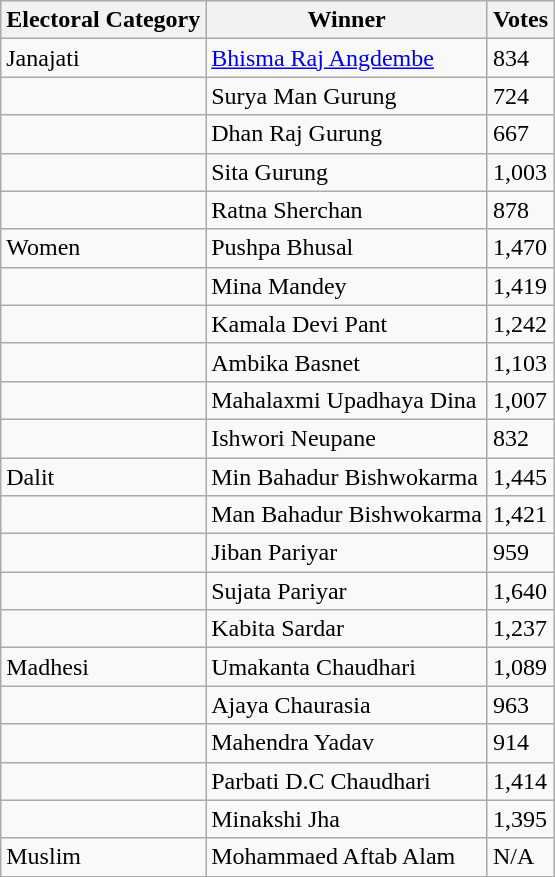<table class="wikitable">
<tr>
<th>Electoral Category</th>
<th>Winner</th>
<th>Votes</th>
</tr>
<tr>
<td>Janajati</td>
<td><a href='#'>Bhisma Raj Angdembe</a></td>
<td>834</td>
</tr>
<tr>
<td></td>
<td>Surya Man Gurung</td>
<td>724</td>
</tr>
<tr>
<td></td>
<td>Dhan Raj Gurung</td>
<td>667</td>
</tr>
<tr>
<td></td>
<td>Sita Gurung</td>
<td>1,003</td>
</tr>
<tr>
<td></td>
<td>Ratna Sherchan</td>
<td>878</td>
</tr>
<tr>
<td>Women</td>
<td>Pushpa Bhusal</td>
<td>1,470</td>
</tr>
<tr>
<td></td>
<td>Mina Mandey</td>
<td>1,419</td>
</tr>
<tr>
<td></td>
<td>Kamala Devi Pant</td>
<td>1,242</td>
</tr>
<tr>
<td></td>
<td>Ambika Basnet</td>
<td>1,103</td>
</tr>
<tr>
<td></td>
<td>Mahalaxmi Upadhaya Dina</td>
<td>1,007</td>
</tr>
<tr>
<td></td>
<td>Ishwori Neupane</td>
<td>832</td>
</tr>
<tr>
<td>Dalit</td>
<td>Min Bahadur Bishwokarma</td>
<td>1,445</td>
</tr>
<tr>
<td></td>
<td>Man Bahadur Bishwokarma</td>
<td>1,421</td>
</tr>
<tr>
<td></td>
<td>Jiban Pariyar</td>
<td>959</td>
</tr>
<tr>
<td></td>
<td>Sujata Pariyar</td>
<td>1,640</td>
</tr>
<tr>
<td></td>
<td>Kabita Sardar</td>
<td>1,237</td>
</tr>
<tr>
<td>Madhesi</td>
<td>Umakanta Chaudhari</td>
<td>1,089</td>
</tr>
<tr>
<td></td>
<td>Ajaya Chaurasia</td>
<td>963</td>
</tr>
<tr>
<td></td>
<td>Mahendra Yadav</td>
<td>914</td>
</tr>
<tr>
<td></td>
<td>Parbati D.C Chaudhari</td>
<td>1,414</td>
</tr>
<tr>
<td></td>
<td>Minakshi Jha</td>
<td>1,395</td>
</tr>
<tr>
<td>Muslim</td>
<td>Mohammaed Aftab Alam</td>
<td>N/A</td>
</tr>
</table>
